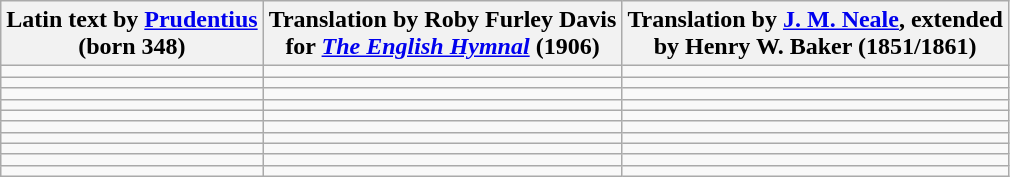<table class="wikitable">
<tr>
<th>Latin text by <a href='#'>Prudentius</a><br>(born 348)</th>
<th>Translation by Roby Furley Davis<br>for <em><a href='#'>The English Hymnal</a></em> (1906)</th>
<th>Translation by <a href='#'>J. M. Neale</a>, extended<br>by Henry W. Baker (1851/1861)</th>
</tr>
<tr>
<td></td>
<td></td>
<td></td>
</tr>
<tr>
<td></td>
<td></td>
<td></td>
</tr>
<tr>
<td></td>
<td></td>
<td></td>
</tr>
<tr>
<td></td>
<td></td>
<td></td>
</tr>
<tr>
<td></td>
<td></td>
<td></td>
</tr>
<tr>
<td></td>
<td></td>
<td></td>
</tr>
<tr>
<td></td>
<td></td>
<td></td>
</tr>
<tr>
<td></td>
<td></td>
<td></td>
</tr>
<tr>
<td></td>
<td></td>
<td></td>
</tr>
<tr>
<td></td>
<td></td>
<td></td>
</tr>
</table>
